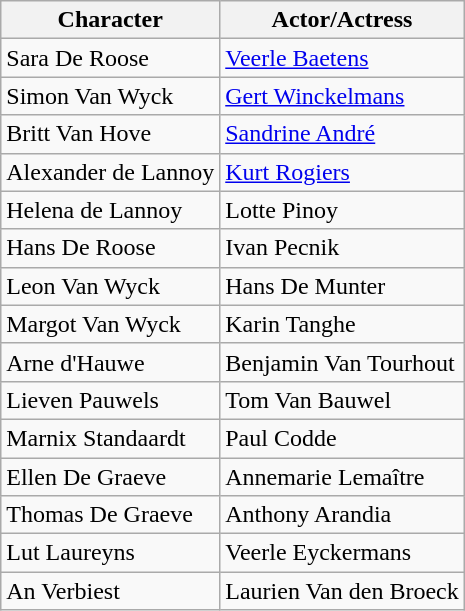<table class="wikitable">
<tr>
<th>Character</th>
<th>Actor/Actress</th>
</tr>
<tr>
<td>Sara De Roose</td>
<td><a href='#'>Veerle Baetens</a></td>
</tr>
<tr>
<td>Simon Van Wyck</td>
<td><a href='#'>Gert Winckelmans</a></td>
</tr>
<tr>
<td>Britt Van Hove</td>
<td><a href='#'>Sandrine André</a></td>
</tr>
<tr>
<td>Alexander de Lannoy</td>
<td><a href='#'>Kurt Rogiers</a></td>
</tr>
<tr>
<td>Helena de Lannoy</td>
<td>Lotte Pinoy</td>
</tr>
<tr>
<td>Hans De Roose</td>
<td>Ivan Pecnik</td>
</tr>
<tr>
<td>Leon Van Wyck</td>
<td>Hans De Munter</td>
</tr>
<tr>
<td>Margot Van Wyck</td>
<td>Karin Tanghe</td>
</tr>
<tr>
<td>Arne d'Hauwe</td>
<td>Benjamin Van Tourhout</td>
</tr>
<tr>
<td>Lieven Pauwels</td>
<td>Tom Van Bauwel</td>
</tr>
<tr>
<td>Marnix Standaardt</td>
<td>Paul Codde</td>
</tr>
<tr>
<td>Ellen De Graeve</td>
<td>Annemarie Lemaître</td>
</tr>
<tr>
<td>Thomas De Graeve</td>
<td>Anthony Arandia</td>
</tr>
<tr>
<td>Lut Laureyns</td>
<td>Veerle Eyckermans</td>
</tr>
<tr>
<td>An Verbiest</td>
<td>Laurien Van den Broeck</td>
</tr>
</table>
